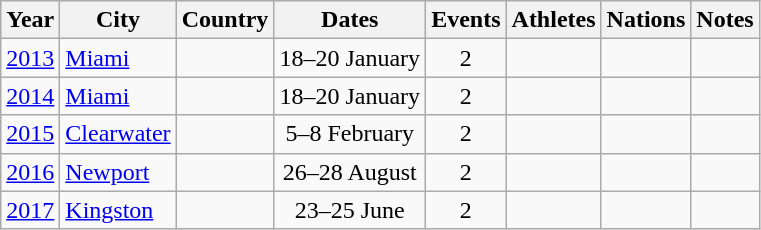<table class="wikitable">
<tr>
<th>Year</th>
<th>City</th>
<th>Country</th>
<th>Dates</th>
<th>Events</th>
<th>Athletes</th>
<th>Nations</th>
<th>Notes</th>
</tr>
<tr>
<td><a href='#'>2013</a></td>
<td><a href='#'>Miami</a></td>
<td></td>
<td align=center>18–20 January</td>
<td align=center>2</td>
<td align=center></td>
<td align=center></td>
<td></td>
</tr>
<tr>
<td><a href='#'>2014</a></td>
<td><a href='#'>Miami</a></td>
<td></td>
<td align=center>18–20 January</td>
<td align=center>2</td>
<td align=center></td>
<td align=center></td>
<td></td>
</tr>
<tr>
<td><a href='#'>2015</a></td>
<td><a href='#'>Clearwater</a></td>
<td></td>
<td align=center>5–8 February</td>
<td align=center>2</td>
<td align=center></td>
<td align=center></td>
<td></td>
</tr>
<tr>
<td><a href='#'>2016</a></td>
<td><a href='#'>Newport</a></td>
<td></td>
<td align=center>26–28 August</td>
<td align=center>2</td>
<td align=center></td>
<td align=center></td>
<td></td>
</tr>
<tr>
<td><a href='#'>2017</a></td>
<td><a href='#'>Kingston</a></td>
<td></td>
<td align=center>23–25 June</td>
<td align=center>2</td>
<td align=center></td>
<td align=center></td>
<td></td>
</tr>
</table>
